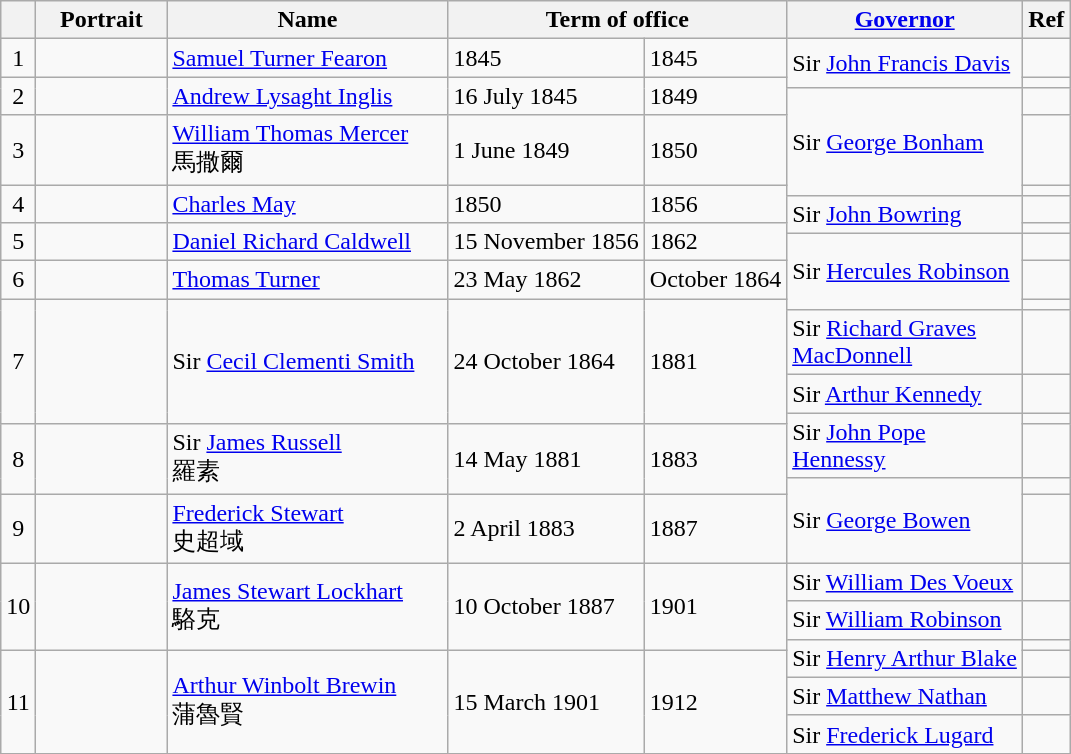<table class="wikitable"  style="text-align:left">
<tr>
<th width=10px></th>
<th width=80px>Portrait</th>
<th width=180px>Name</th>
<th width=180px colspan=2>Term of office</th>
<th width=150px><a href='#'>Governor</a></th>
<th>Ref</th>
</tr>
<tr>
<td align=center>1</td>
<td></td>
<td><a href='#'>Samuel Turner Fearon</a></td>
<td>1845</td>
<td>1845</td>
<td rowspan=2>Sir <a href='#'>John Francis Davis</a><br></td>
<td></td>
</tr>
<tr>
<td rowspan=2 align=center>2</td>
<td rowspan=2></td>
<td rowspan=2><a href='#'>Andrew Lysaght Inglis</a></td>
<td rowspan=2>16 July 1845</td>
<td rowspan=2>1849</td>
<td></td>
</tr>
<tr>
<td rowspan=3>Sir <a href='#'>George Bonham</a><br></td>
<td></td>
</tr>
<tr>
<td align=center>3</td>
<td></td>
<td><a href='#'>William Thomas Mercer</a><br>馬撒爾</td>
<td>1 June 1849</td>
<td>1850</td>
<td></td>
</tr>
<tr>
<td rowspan=2 align=center>4</td>
<td rowspan=2></td>
<td rowspan=2><a href='#'>Charles May</a></td>
<td rowspan=2>1850</td>
<td rowspan=2>1856</td>
<td></td>
</tr>
<tr>
<td rowspan=2>Sir <a href='#'>John Bowring</a><br></td>
<td></td>
</tr>
<tr>
<td rowspan=2 align=center>5</td>
<td rowspan=2></td>
<td rowspan=2><a href='#'>Daniel Richard Caldwell</a></td>
<td rowspan=2>15 November 1856</td>
<td rowspan=2>1862</td>
<td></td>
</tr>
<tr>
<td rowspan=3>Sir <a href='#'>Hercules Robinson</a><br></td>
<td></td>
</tr>
<tr>
<td align=center>6</td>
<td></td>
<td><a href='#'>Thomas Turner</a></td>
<td>23 May 1862</td>
<td>October 1864</td>
<td></td>
</tr>
<tr>
<td rowspan=4 align=center>7</td>
<td rowspan=4></td>
<td rowspan=4>Sir <a href='#'>Cecil Clementi Smith</a></td>
<td rowspan=4>24 October 1864</td>
<td rowspan=4>1881</td>
<td></td>
</tr>
<tr>
<td>Sir <a href='#'>Richard Graves MacDonnell</a><br></td>
<td></td>
</tr>
<tr>
<td>Sir <a href='#'>Arthur Kennedy</a><br></td>
<td></td>
</tr>
<tr>
<td rowspan=2>Sir <a href='#'>John Pope Hennessy</a><br></td>
<td></td>
</tr>
<tr>
<td rowspan=2 align=center>8</td>
<td rowspan=2></td>
<td rowspan=2>Sir <a href='#'>James Russell</a><br>羅素</td>
<td rowspan=2>14 May 1881</td>
<td rowspan=2>1883</td>
<td></td>
</tr>
<tr>
<td rowspan=2>Sir <a href='#'>George Bowen</a><br></td>
<td></td>
</tr>
<tr>
<td align=center>9</td>
<td></td>
<td><a href='#'>Frederick Stewart</a> <br>史超域</td>
<td>2 April 1883</td>
<td>1887</td>
<td></td>
</tr>
<tr>
<td rowspan=3 align=center>10</td>
<td rowspan=3></td>
<td rowspan=3><a href='#'>James Stewart Lockhart</a><br>駱克</td>
<td rowspan=3>10 October 1887</td>
<td rowspan=3>1901</td>
<td>Sir <a href='#'>William Des Voeux</a><br></td>
<td></td>
</tr>
<tr>
<td>Sir <a href='#'>William Robinson</a><br></td>
<td></td>
</tr>
<tr>
<td rowspan=2>Sir <a href='#'>Henry Arthur Blake</a><br></td>
<td></td>
</tr>
<tr>
<td rowspan=3 align=center>11</td>
<td rowspan=3></td>
<td rowspan=3><a href='#'>Arthur Winbolt Brewin</a><br>蒲魯賢</td>
<td rowspan=3>15 March 1901</td>
<td rowspan=3>1912</td>
<td></td>
</tr>
<tr>
<td>Sir <a href='#'>Matthew Nathan</a><br></td>
<td></td>
</tr>
<tr>
<td>Sir <a href='#'>Frederick Lugard</a><br></td>
<td></td>
</tr>
<tr>
</tr>
</table>
